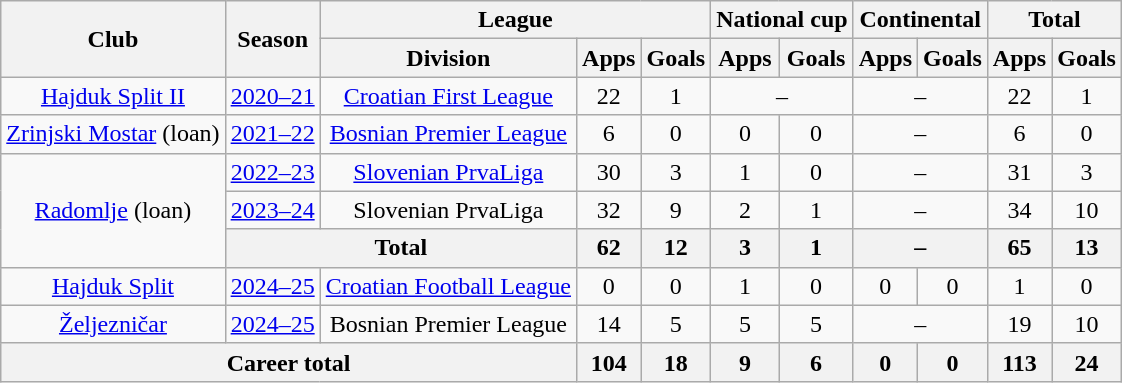<table class="wikitable" style="text-align:center">
<tr>
<th rowspan=2>Club</th>
<th rowspan=2>Season</th>
<th colspan=3>League</th>
<th colspan=2>National cup</th>
<th colspan=2>Continental</th>
<th colspan=2>Total</th>
</tr>
<tr>
<th>Division</th>
<th>Apps</th>
<th>Goals</th>
<th>Apps</th>
<th>Goals</th>
<th>Apps</th>
<th>Goals</th>
<th>Apps</th>
<th>Goals</th>
</tr>
<tr>
<td><a href='#'>Hajduk Split II</a></td>
<td><a href='#'>2020–21</a></td>
<td><a href='#'>Croatian First League</a></td>
<td>22</td>
<td>1</td>
<td colspan=2>–</td>
<td colspan=2>–</td>
<td>22</td>
<td>1</td>
</tr>
<tr>
<td><a href='#'>Zrinjski Mostar</a> (loan)</td>
<td><a href='#'>2021–22</a></td>
<td><a href='#'>Bosnian Premier League</a></td>
<td>6</td>
<td>0</td>
<td>0</td>
<td>0</td>
<td colspan=2>–</td>
<td>6</td>
<td>0</td>
</tr>
<tr>
<td rowspan=3><a href='#'>Radomlje</a> (loan)</td>
<td><a href='#'>2022–23</a></td>
<td><a href='#'>Slovenian PrvaLiga</a></td>
<td>30</td>
<td>3</td>
<td>1</td>
<td>0</td>
<td colspan=2>–</td>
<td>31</td>
<td>3</td>
</tr>
<tr>
<td><a href='#'>2023–24</a></td>
<td>Slovenian PrvaLiga</td>
<td>32</td>
<td>9</td>
<td>2</td>
<td>1</td>
<td colspan=2>–</td>
<td>34</td>
<td>10</td>
</tr>
<tr>
<th colspan=2>Total</th>
<th>62</th>
<th>12</th>
<th>3</th>
<th>1</th>
<th colspan=2>–</th>
<th>65</th>
<th>13</th>
</tr>
<tr>
<td><a href='#'>Hajduk Split</a></td>
<td><a href='#'>2024–25</a></td>
<td><a href='#'>Croatian Football League</a></td>
<td>0</td>
<td>0</td>
<td>1</td>
<td>0</td>
<td>0</td>
<td>0</td>
<td>1</td>
<td>0</td>
</tr>
<tr>
<td><a href='#'>Željezničar</a></td>
<td><a href='#'>2024–25</a></td>
<td>Bosnian Premier League</td>
<td>14</td>
<td>5</td>
<td>5</td>
<td>5</td>
<td colspan=2>–</td>
<td>19</td>
<td>10</td>
</tr>
<tr>
<th colspan=3>Career total</th>
<th>104</th>
<th>18</th>
<th>9</th>
<th>6</th>
<th>0</th>
<th>0</th>
<th>113</th>
<th>24</th>
</tr>
</table>
